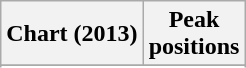<table class="wikitable sortable">
<tr>
<th>Chart (2013)</th>
<th>Peak<br>positions</th>
</tr>
<tr>
</tr>
<tr>
</tr>
<tr>
</tr>
</table>
